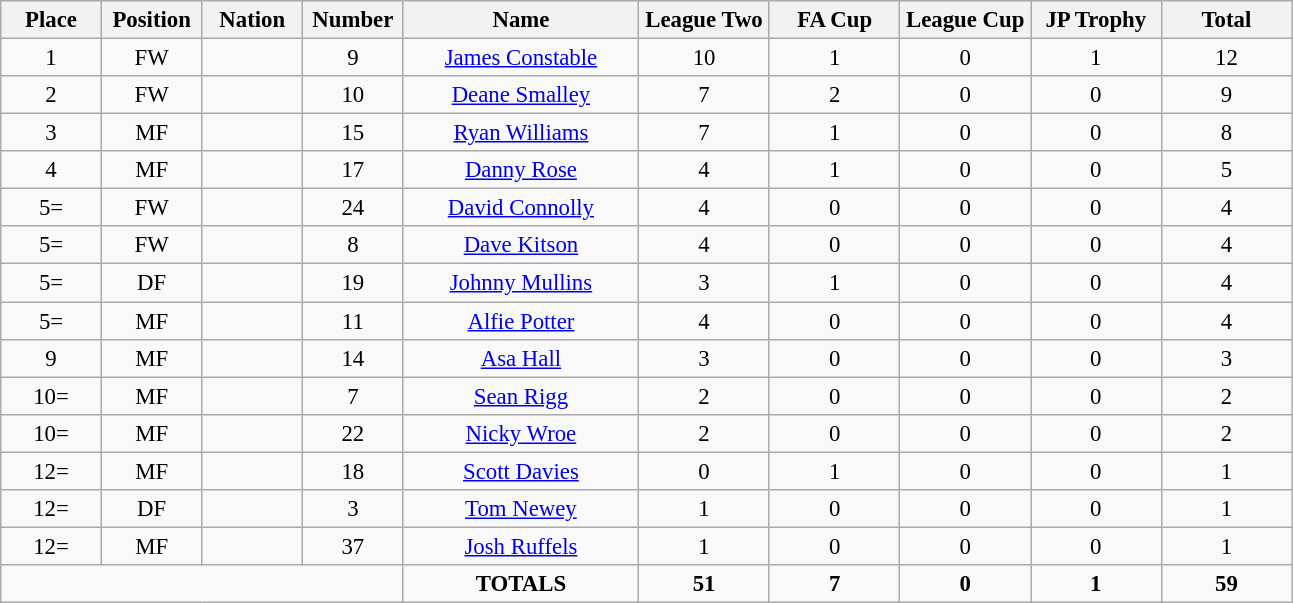<table class="wikitable" style="font-size: 95%; text-align: center;">
<tr>
<th width=60>Place</th>
<th width=60>Position</th>
<th width=60>Nation</th>
<th width=60>Number</th>
<th width=150>Name</th>
<th width=80>League Two</th>
<th width=80>FA Cup</th>
<th width=80>League Cup</th>
<th width=80>JP Trophy</th>
<th width=80>Total</th>
</tr>
<tr>
<td>1</td>
<td>FW</td>
<td></td>
<td>9</td>
<td><a href='#'>James Constable</a></td>
<td>10</td>
<td>1</td>
<td>0</td>
<td>1</td>
<td>12</td>
</tr>
<tr>
<td>2</td>
<td>FW</td>
<td></td>
<td>10</td>
<td><a href='#'>Deane Smalley</a></td>
<td>7</td>
<td>2</td>
<td>0</td>
<td>0</td>
<td>9</td>
</tr>
<tr>
<td>3</td>
<td>MF</td>
<td></td>
<td>15</td>
<td><a href='#'>Ryan Williams</a></td>
<td>7</td>
<td>1</td>
<td>0</td>
<td>0</td>
<td>8</td>
</tr>
<tr>
<td>4</td>
<td>MF</td>
<td></td>
<td>17</td>
<td><a href='#'>Danny Rose</a></td>
<td>4</td>
<td>1</td>
<td>0</td>
<td>0</td>
<td>5</td>
</tr>
<tr>
<td>5=</td>
<td>FW</td>
<td></td>
<td>24</td>
<td><a href='#'>David Connolly</a></td>
<td>4</td>
<td>0</td>
<td>0</td>
<td>0</td>
<td>4</td>
</tr>
<tr>
<td>5=</td>
<td>FW</td>
<td></td>
<td>8</td>
<td><a href='#'>Dave Kitson</a></td>
<td>4</td>
<td>0</td>
<td>0</td>
<td>0</td>
<td>4</td>
</tr>
<tr>
<td>5=</td>
<td>DF</td>
<td></td>
<td>19</td>
<td><a href='#'>Johnny Mullins</a></td>
<td>3</td>
<td>1</td>
<td>0</td>
<td>0</td>
<td>4</td>
</tr>
<tr>
<td>5=</td>
<td>MF</td>
<td></td>
<td>11</td>
<td><a href='#'>Alfie Potter</a></td>
<td>4</td>
<td>0</td>
<td>0</td>
<td>0</td>
<td>4</td>
</tr>
<tr>
<td>9</td>
<td>MF</td>
<td></td>
<td>14</td>
<td><a href='#'>Asa Hall</a></td>
<td>3</td>
<td>0</td>
<td>0</td>
<td>0</td>
<td>3</td>
</tr>
<tr>
<td>10=</td>
<td>MF</td>
<td></td>
<td>7</td>
<td><a href='#'>Sean Rigg</a></td>
<td>2</td>
<td>0</td>
<td>0</td>
<td>0</td>
<td>2</td>
</tr>
<tr>
<td>10=</td>
<td>MF</td>
<td></td>
<td>22</td>
<td><a href='#'>Nicky Wroe</a></td>
<td>2</td>
<td>0</td>
<td>0</td>
<td>0</td>
<td>2</td>
</tr>
<tr>
<td>12=</td>
<td>MF</td>
<td></td>
<td>18</td>
<td><a href='#'>Scott Davies</a></td>
<td>0</td>
<td>1</td>
<td>0</td>
<td>0</td>
<td>1</td>
</tr>
<tr>
<td>12=</td>
<td>DF</td>
<td></td>
<td>3</td>
<td><a href='#'>Tom Newey</a></td>
<td>1</td>
<td>0</td>
<td>0</td>
<td>0</td>
<td>1</td>
</tr>
<tr>
<td>12=</td>
<td>MF</td>
<td></td>
<td>37</td>
<td><a href='#'>Josh Ruffels</a></td>
<td>1</td>
<td>0</td>
<td>0</td>
<td>0</td>
<td>1</td>
</tr>
<tr>
<td colspan="4"></td>
<td><strong>TOTALS</strong></td>
<td><strong>51</strong></td>
<td><strong>7</strong></td>
<td><strong>0</strong></td>
<td><strong>1</strong></td>
<td><strong>59</strong></td>
</tr>
</table>
